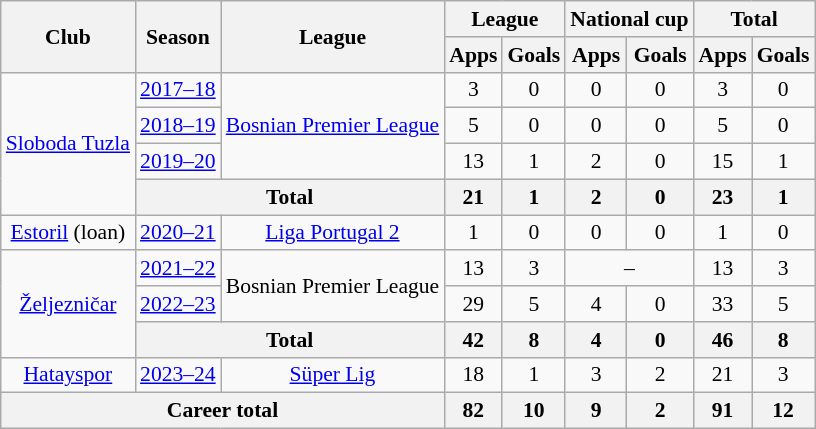<table class="wikitable" style="text-align: center;font-size:90%">
<tr>
<th rowspan="2">Club</th>
<th rowspan="2">Season</th>
<th rowspan="2">League</th>
<th colspan="2">League</th>
<th colspan="2">National cup</th>
<th colspan="2">Total</th>
</tr>
<tr>
<th>Apps</th>
<th>Goals</th>
<th>Apps</th>
<th>Goals</th>
<th>Apps</th>
<th>Goals</th>
</tr>
<tr>
<td rowspan="4"><a href='#'>Sloboda Tuzla</a></td>
<td><a href='#'>2017–18</a></td>
<td rowspan="3"><a href='#'>Bosnian Premier League</a></td>
<td>3</td>
<td>0</td>
<td>0</td>
<td>0</td>
<td>3</td>
<td>0</td>
</tr>
<tr>
<td><a href='#'>2018–19</a></td>
<td>5</td>
<td>0</td>
<td>0</td>
<td>0</td>
<td>5</td>
<td>0</td>
</tr>
<tr>
<td><a href='#'>2019–20</a></td>
<td>13</td>
<td>1</td>
<td>2</td>
<td>0</td>
<td>15</td>
<td>1</td>
</tr>
<tr>
<th colspan="2">Total</th>
<th>21</th>
<th>1</th>
<th>2</th>
<th>0</th>
<th>23</th>
<th>1</th>
</tr>
<tr>
<td><a href='#'>Estoril</a> (loan)</td>
<td><a href='#'>2020–21</a></td>
<td><a href='#'>Liga Portugal 2</a></td>
<td>1</td>
<td>0</td>
<td>0</td>
<td>0</td>
<td>1</td>
<td>0</td>
</tr>
<tr>
<td rowspan="3"><a href='#'>Željezničar</a></td>
<td><a href='#'>2021–22</a></td>
<td rowspan="2">Bosnian Premier League</td>
<td>13</td>
<td>3</td>
<td colspan="2">–</td>
<td>13</td>
<td>3</td>
</tr>
<tr>
<td><a href='#'>2022–23</a></td>
<td>29</td>
<td>5</td>
<td>4</td>
<td>0</td>
<td>33</td>
<td>5</td>
</tr>
<tr>
<th colspan="2">Total</th>
<th>42</th>
<th>8</th>
<th>4</th>
<th>0</th>
<th>46</th>
<th>8</th>
</tr>
<tr>
<td><a href='#'>Hatayspor</a></td>
<td><a href='#'>2023–24</a></td>
<td><a href='#'>Süper Lig</a></td>
<td>18</td>
<td>1</td>
<td>3</td>
<td>2</td>
<td>21</td>
<td>3</td>
</tr>
<tr>
<th colspan="3">Career total</th>
<th>82</th>
<th>10</th>
<th>9</th>
<th>2</th>
<th>91</th>
<th>12</th>
</tr>
</table>
